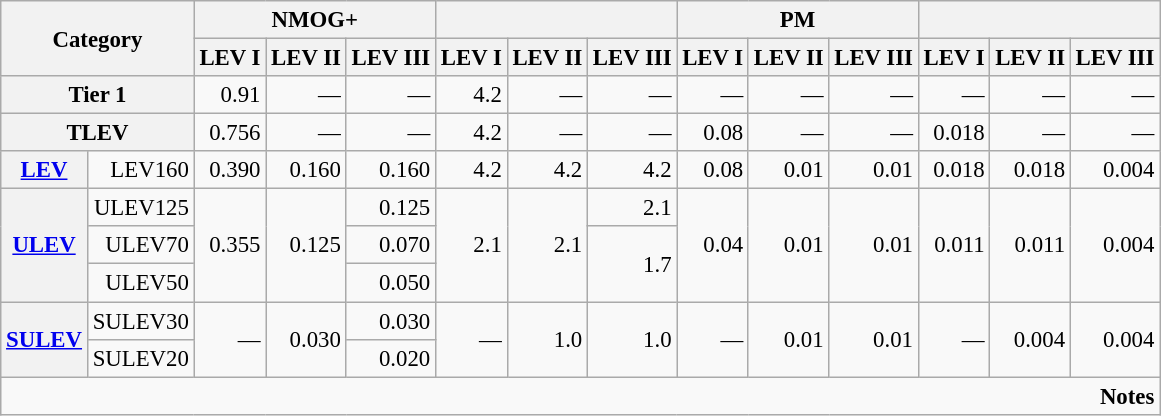<table class="wikitable collapsible" style="text-align:right;font-size:95%;">
<tr>
<th rowspan=2 colspan=2>Category</th>
<th colspan=3>NMOG+</th>
<th colspan=3></th>
<th colspan=3>PM</th>
<th colspan=3></th>
</tr>
<tr>
<th>LEV I</th>
<th>LEV II</th>
<th>LEV III</th>
<th>LEV I</th>
<th>LEV II</th>
<th>LEV III</th>
<th>LEV I</th>
<th>LEV II</th>
<th>LEV III</th>
<th>LEV I</th>
<th>LEV II</th>
<th>LEV III</th>
</tr>
<tr>
<th colspan=2>Tier 1</th>
<td>0.91</td>
<td>—</td>
<td>—</td>
<td>4.2</td>
<td>—</td>
<td>—</td>
<td>—</td>
<td>—</td>
<td>—</td>
<td>—</td>
<td>—</td>
<td>—</td>
</tr>
<tr>
<th colspan=2>TLEV</th>
<td>0.756</td>
<td>—</td>
<td>—</td>
<td>4.2</td>
<td>—</td>
<td>—</td>
<td>0.08</td>
<td>—</td>
<td>—</td>
<td>0.018</td>
<td>—</td>
<td>—</td>
</tr>
<tr>
<th><a href='#'>LEV</a></th>
<td>LEV160</td>
<td>0.390</td>
<td>0.160</td>
<td>0.160</td>
<td>4.2</td>
<td>4.2</td>
<td>4.2</td>
<td>0.08</td>
<td>0.01</td>
<td>0.01</td>
<td>0.018</td>
<td>0.018</td>
<td>0.004</td>
</tr>
<tr>
<th rowspan=3><a href='#'>ULEV</a></th>
<td>ULEV125</td>
<td rowspan=3>0.355</td>
<td rowspan=3>0.125</td>
<td>0.125</td>
<td rowspan=3>2.1</td>
<td rowspan=3>2.1</td>
<td>2.1</td>
<td rowspan=3>0.04</td>
<td rowspan=3>0.01</td>
<td rowspan=3>0.01</td>
<td rowspan=3>0.011</td>
<td rowspan=3>0.011</td>
<td rowspan=3>0.004</td>
</tr>
<tr>
<td>ULEV70</td>
<td>0.070</td>
<td rowspan=2>1.7</td>
</tr>
<tr>
<td>ULEV50</td>
<td>0.050</td>
</tr>
<tr>
<th rowspan=2><a href='#'>SULEV</a></th>
<td>SULEV30</td>
<td rowspan=2>—</td>
<td rowspan=2>0.030</td>
<td>0.030</td>
<td rowspan=2>—</td>
<td rowspan=2>1.0</td>
<td rowspan=2>1.0</td>
<td rowspan=2>—</td>
<td rowspan=2>0.01</td>
<td rowspan=2>0.01</td>
<td rowspan=2>—</td>
<td rowspan=2>0.004</td>
<td rowspan=2>0.004</td>
</tr>
<tr>
<td>SULEV20</td>
<td>0.020</td>
</tr>
<tr>
<td colspan=14><strong>Notes</strong><br></td>
</tr>
</table>
